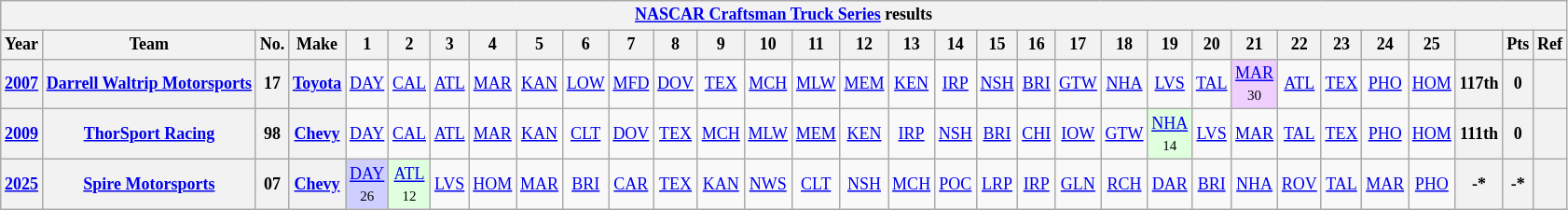<table class="wikitable" style="text-align:center; font-size:75%">
<tr>
<th colspan=45><a href='#'>NASCAR Craftsman Truck Series</a> results</th>
</tr>
<tr>
<th>Year</th>
<th>Team</th>
<th>No.</th>
<th>Make</th>
<th>1</th>
<th>2</th>
<th>3</th>
<th>4</th>
<th>5</th>
<th>6</th>
<th>7</th>
<th>8</th>
<th>9</th>
<th>10</th>
<th>11</th>
<th>12</th>
<th>13</th>
<th>14</th>
<th>15</th>
<th>16</th>
<th>17</th>
<th>18</th>
<th>19</th>
<th>20</th>
<th>21</th>
<th>22</th>
<th>23</th>
<th>24</th>
<th>25</th>
<th></th>
<th>Pts</th>
<th>Ref</th>
</tr>
<tr>
<th><a href='#'>2007</a></th>
<th nowrap><a href='#'>Darrell Waltrip Motorsports</a></th>
<th>17</th>
<th><a href='#'>Toyota</a></th>
<td><a href='#'>DAY</a></td>
<td><a href='#'>CAL</a></td>
<td><a href='#'>ATL</a></td>
<td><a href='#'>MAR</a></td>
<td><a href='#'>KAN</a></td>
<td><a href='#'>LOW</a></td>
<td><a href='#'>MFD</a></td>
<td><a href='#'>DOV</a></td>
<td><a href='#'>TEX</a></td>
<td><a href='#'>MCH</a></td>
<td><a href='#'>MLW</a></td>
<td><a href='#'>MEM</a></td>
<td><a href='#'>KEN</a></td>
<td><a href='#'>IRP</a></td>
<td><a href='#'>NSH</a></td>
<td><a href='#'>BRI</a></td>
<td><a href='#'>GTW</a></td>
<td><a href='#'>NHA</a></td>
<td><a href='#'>LVS</a></td>
<td><a href='#'>TAL</a></td>
<td style="background:#EFCFFF;"><a href='#'>MAR</a><br><small>30</small></td>
<td><a href='#'>ATL</a></td>
<td><a href='#'>TEX</a></td>
<td><a href='#'>PHO</a></td>
<td><a href='#'>HOM</a></td>
<th>117th</th>
<th>0</th>
<th></th>
</tr>
<tr>
<th><a href='#'>2009</a></th>
<th><a href='#'>ThorSport Racing</a></th>
<th>98</th>
<th><a href='#'>Chevy</a></th>
<td><a href='#'>DAY</a></td>
<td><a href='#'>CAL</a></td>
<td><a href='#'>ATL</a></td>
<td><a href='#'>MAR</a></td>
<td><a href='#'>KAN</a></td>
<td><a href='#'>CLT</a></td>
<td><a href='#'>DOV</a></td>
<td><a href='#'>TEX</a></td>
<td><a href='#'>MCH</a></td>
<td><a href='#'>MLW</a></td>
<td><a href='#'>MEM</a></td>
<td><a href='#'>KEN</a></td>
<td><a href='#'>IRP</a></td>
<td><a href='#'>NSH</a></td>
<td><a href='#'>BRI</a></td>
<td><a href='#'>CHI</a></td>
<td><a href='#'>IOW</a></td>
<td><a href='#'>GTW</a></td>
<td style="background:#DFFFDF;"><a href='#'>NHA</a><br><small>14</small></td>
<td><a href='#'>LVS</a></td>
<td><a href='#'>MAR</a></td>
<td><a href='#'>TAL</a></td>
<td><a href='#'>TEX</a></td>
<td><a href='#'>PHO</a></td>
<td><a href='#'>HOM</a></td>
<th>111th</th>
<th>0</th>
<th></th>
</tr>
<tr>
<th><a href='#'>2025</a></th>
<th><a href='#'>Spire Motorsports</a></th>
<th>07</th>
<th><a href='#'>Chevy</a></th>
<td style="background:#CFCFFF;"><a href='#'>DAY</a><br><small>26</small></td>
<td style="background:#DFFFDF;"><a href='#'>ATL</a><br><small>12</small></td>
<td><a href='#'>LVS</a></td>
<td><a href='#'>HOM</a></td>
<td><a href='#'>MAR</a></td>
<td><a href='#'>BRI</a></td>
<td><a href='#'>CAR</a></td>
<td><a href='#'>TEX</a></td>
<td><a href='#'>KAN</a></td>
<td><a href='#'>NWS</a></td>
<td><a href='#'>CLT</a></td>
<td><a href='#'>NSH</a></td>
<td><a href='#'>MCH</a></td>
<td><a href='#'>POC</a></td>
<td><a href='#'>LRP</a></td>
<td><a href='#'>IRP</a></td>
<td><a href='#'>GLN</a></td>
<td><a href='#'>RCH</a></td>
<td><a href='#'>DAR</a></td>
<td><a href='#'>BRI</a></td>
<td><a href='#'>NHA</a></td>
<td><a href='#'>ROV</a></td>
<td><a href='#'>TAL</a></td>
<td><a href='#'>MAR</a></td>
<td><a href='#'>PHO</a></td>
<th>-*</th>
<th>-*</th>
<th></th>
</tr>
</table>
